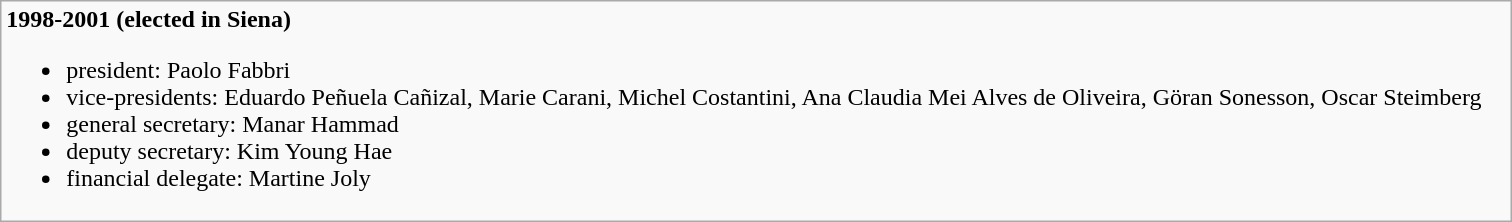<table class="wikitable">
<tr>
<td width="1000"><strong>1998-2001 (elected in Siena)</strong><br><ul><li>president:  Paolo Fabbri</li><li>vice-presidents: Eduardo Peñuela Cañizal, Marie Carani, Michel Costantini, Ana Claudia Mei Alves de Oliveira, Göran Sonesson, Oscar Steimberg</li><li>general secretary: Manar Hammad</li><li>deputy secretary: Kim Young Hae</li><li>financial delegate: Martine Joly</li></ul></td>
</tr>
</table>
